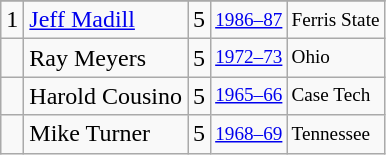<table class="wikitable">
<tr>
</tr>
<tr>
<td>1</td>
<td><a href='#'>Jeff Madill</a></td>
<td>5</td>
<td style="font-size:80%;"><a href='#'>1986–87</a></td>
<td style="font-size:80%;">Ferris State</td>
</tr>
<tr>
<td></td>
<td>Ray Meyers</td>
<td>5</td>
<td style="font-size:80%;"><a href='#'>1972–73</a></td>
<td style="font-size:80%;">Ohio</td>
</tr>
<tr>
<td></td>
<td>Harold Cousino</td>
<td>5</td>
<td style="font-size:80%;"><a href='#'>1965–66</a></td>
<td style="font-size:80%;">Case Tech</td>
</tr>
<tr>
<td></td>
<td>Mike Turner</td>
<td>5</td>
<td style="font-size:80%;"><a href='#'>1968–69</a></td>
<td style="font-size:80%;">Tennessee</td>
</tr>
</table>
